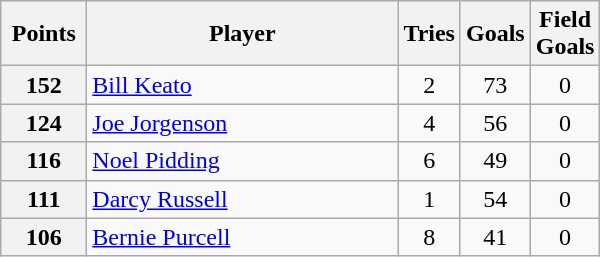<table class="wikitable" style="text-align:left;">
<tr>
<th width=50>Points</th>
<th width=200>Player</th>
<th width=30>Tries</th>
<th width=30>Goals</th>
<th width=30>Field Goals</th>
</tr>
<tr>
<th>152</th>
<td> <a href='#'>Bill Keato</a></td>
<td align=center>2</td>
<td align=center>73</td>
<td align=center>0</td>
</tr>
<tr>
<th>124</th>
<td> <a href='#'>Joe Jorgenson</a></td>
<td align=center>4</td>
<td align=center>56</td>
<td align=center>0</td>
</tr>
<tr>
<th>116</th>
<td> <a href='#'>Noel Pidding</a></td>
<td align=center>6</td>
<td align=center>49</td>
<td align=center>0</td>
</tr>
<tr>
<th>111</th>
<td> <a href='#'>Darcy Russell</a></td>
<td align=center>1</td>
<td align=center>54</td>
<td align=center>0</td>
</tr>
<tr>
<th>106</th>
<td> <a href='#'>Bernie Purcell</a></td>
<td align=center>8</td>
<td align=center>41</td>
<td align=center>0</td>
</tr>
</table>
